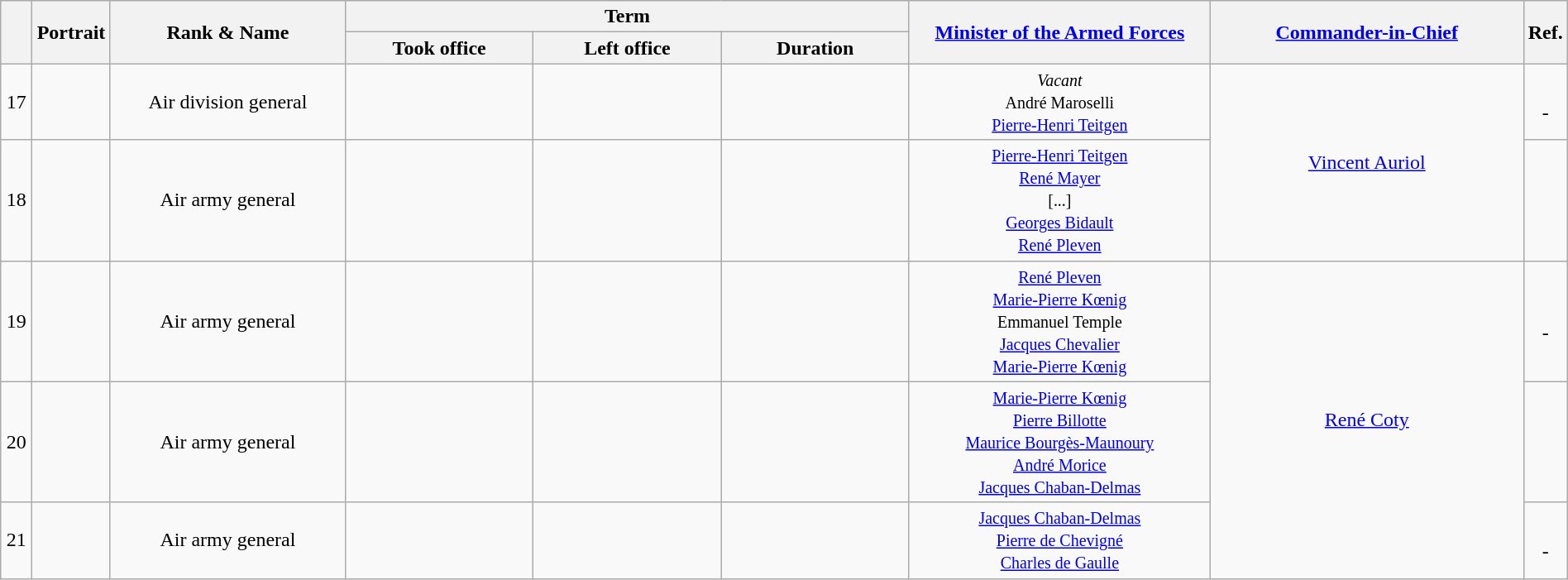<table class="wikitable" style="text-align:center; width:100%">
<tr>
<th style="width:2%" rowspan=2></th>
<th style="width:5%" rowspan=2>Portrait</th>
<th style="width:15%" rowspan=2>Rank & Name</th>
<th colspan=3>Term</th>
<th rowspan=2><a href='#'>Minister of the Armed Forces</a></th>
<th style="width:20%" rowspan=2><a href='#'>Commander-in-Chief</a></th>
<th style="width:2%" rowspan=2>Ref.</th>
</tr>
<tr>
<th style="width:12%">Took office </th>
<th style="width:12%">Left office </th>
<th style="width:12%">Duration</th>
</tr>
<tr>
<td>17</td>
<td></td>
<td>Air division general<br><strong></strong></td>
<td></td>
<td></td>
<td></td>
<td><small><em>Vacant</em><br>André Maroselli<br><a href='#'>Pierre-Henri Teitgen</a></small></td>
<td rowspan=3><a href='#'>Vincent Auriol</a></td>
<td><br>-</td>
</tr>
<tr>
<td>18</td>
<td></td>
<td>Air army general<br><strong></strong></td>
<td></td>
<td></td>
<td></td>
<td><small><a href='#'>Pierre-Henri Teitgen</a><br><a href='#'>René Mayer</a><br>[...]<br><a href='#'>Georges Bidault</a><br><a href='#'>René Pleven</a></small></td>
<td><br></td>
</tr>
<tr>
<td rowspan=2>19</td>
<td rowspan=2></td>
<td rowspan=2>Air army general<br><strong></strong></td>
<td rowspan=2></td>
<td rowspan=2></td>
<td rowspan=2></td>
<td rowspan=2><small><a href='#'>René Pleven</a><br><a href='#'>Marie-Pierre Kœnig</a><br>Emmanuel Temple<br><a href='#'>Jacques Chevalier</a><br><a href='#'>Marie-Pierre Kœnig</a></small></td>
<td rowspan=2><br>-</td>
</tr>
<tr>
<td rowspan=3><a href='#'>René Coty</a></td>
</tr>
<tr>
<td>20</td>
<td></td>
<td>Air army general<br><strong></strong></td>
<td></td>
<td></td>
<td></td>
<td><small><a href='#'>Marie-Pierre Kœnig</a><br><a href='#'>Pierre Billotte</a><br><a href='#'>Maurice Bourgès-Maunoury</a><br><a href='#'>André Morice</a><br><a href='#'>Jacques Chaban-Delmas</a></small></td>
<td><br></td>
</tr>
<tr>
<td>21</td>
<td></td>
<td>Air army general<br><strong></strong></td>
<td></td>
<td></td>
<td></td>
<td><small><a href='#'>Jacques Chaban-Delmas</a><br><a href='#'>Pierre de Chevigné</a><br><a href='#'>Charles de Gaulle</a></small></td>
<td><br>-</td>
</tr>
</table>
